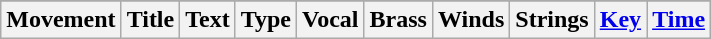<table class="wikitable">
<tr>
</tr>
<tr>
<th scope="col">Movement</th>
<th scope="col">Title</th>
<th scope="col">Text</th>
<th scope="col">Type</th>
<th scope="col">Vocal</th>
<th scope="col">Brass</th>
<th scope="col">Winds</th>
<th scope="col">Strings</th>
<th scope="col"><a href='#'>Key</a></th>
<th scope="col"><a href='#'>Time</a><br>




</th>
</tr>
</table>
